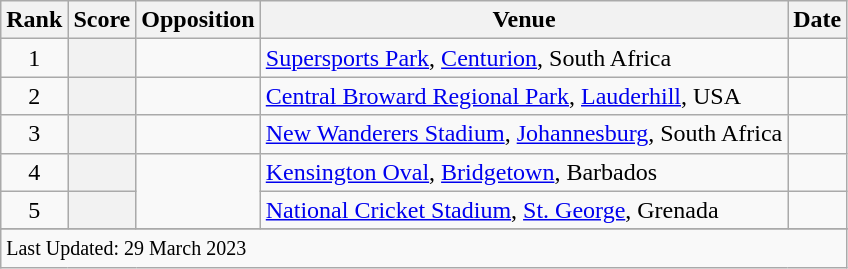<table class="wikitable plainrowheaders sortable">
<tr>
<th scope=col>Rank</th>
<th scope=col>Score</th>
<th scope=col>Opposition</th>
<th scope=col>Venue</th>
<th scope=col>Date</th>
</tr>
<tr>
<td align=center>1</td>
<th scope=row style=text-align:center;></th>
<td></td>
<td><a href='#'>Supersports Park</a>, <a href='#'>Centurion</a>, South Africa</td>
<td></td>
</tr>
<tr>
<td align=center>2</td>
<th scope=row style=text-align:center;></th>
<td></td>
<td><a href='#'>Central Broward Regional Park</a>, <a href='#'>Lauderhill</a>, USA</td>
<td></td>
</tr>
<tr>
<td align=center>3</td>
<th scope=row style=text-align:center;></th>
<td></td>
<td><a href='#'>New Wanderers Stadium</a>, <a href='#'>Johannesburg</a>, South Africa</td>
<td></td>
</tr>
<tr>
<td align=center>4</td>
<th scope=row style=text-align:center;></th>
<td rowspan=2></td>
<td><a href='#'>Kensington Oval</a>, <a href='#'>Bridgetown</a>, Barbados</td>
<td></td>
</tr>
<tr>
<td align=center>5</td>
<th scope=row style=text-align:center;></th>
<td><a href='#'>National Cricket Stadium</a>, <a href='#'>St. George</a>, Grenada</td>
<td></td>
</tr>
<tr>
</tr>
<tr class=sortbottom>
<td colspan=5><small>Last Updated: 29 March 2023</small></td>
</tr>
</table>
